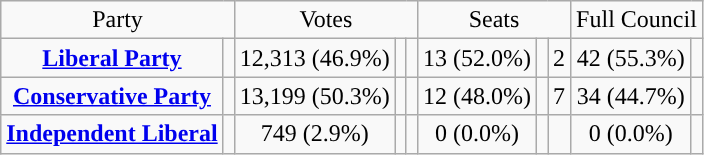<table class=wikitable style="text-align:center;">
<tr>
<td colspan=2>Party</td>
<td colspan=3>Votes</td>
<td colspan=3>Seats</td>
<td colspan=3>Full Council</td>
</tr>
<tr>
<td><strong><a href='#'>Liberal Party</a></strong></td>
<td style="background:"></td>
<td>12,313 (46.9%)</td>
<td></td>
<td></td>
<td>13 (52.0%)</td>
<td></td>
<td> 2</td>
<td>42 (55.3%)</td>
<td></td>
</tr>
<tr>
<td><strong><a href='#'>Conservative Party</a></strong></td>
<td style="background:"></td>
<td>13,199 (50.3%)</td>
<td></td>
<td></td>
<td>12 (48.0%)</td>
<td></td>
<td> 7</td>
<td>34 (44.7%)</td>
<td></td>
</tr>
<tr>
<td><strong><a href='#'>Independent Liberal</a></strong></td>
<td style="background:"></td>
<td>749 (2.9%)</td>
<td></td>
<td></td>
<td>0 (0.0%)</td>
<td></td>
<td></td>
<td>0 (0.0%)</td>
<td></td>
</tr>
</table>
